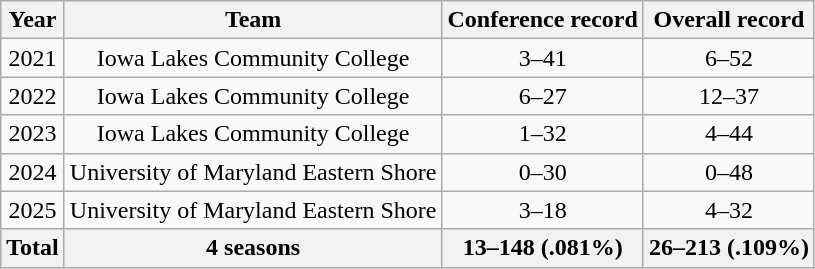<table class="wikitable" style="text-align:center;">
<tr>
<th>Year</th>
<th>Team</th>
<th>Conference record</th>
<th>Overall record</th>
</tr>
<tr>
<td>2021</td>
<td>Iowa Lakes Community College</td>
<td>3–41</td>
<td>6–52</td>
</tr>
<tr>
<td>2022</td>
<td>Iowa Lakes Community College</td>
<td>6–27</td>
<td>12–37</td>
</tr>
<tr>
<td>2023</td>
<td>Iowa Lakes Community College</td>
<td>1–32</td>
<td>4–44</td>
</tr>
<tr>
<td>2024</td>
<td>University of Maryland Eastern Shore</td>
<td>0–30</td>
<td>0–48</td>
</tr>
<tr>
<td>2025</td>
<td>University of Maryland Eastern Shore</td>
<td>3–18</td>
<td>4–32</td>
</tr>
<tr>
<th>Total</th>
<th>4 seasons</th>
<th>13–148 (.081%)</th>
<th>26–213 (.109%)</th>
</tr>
</table>
